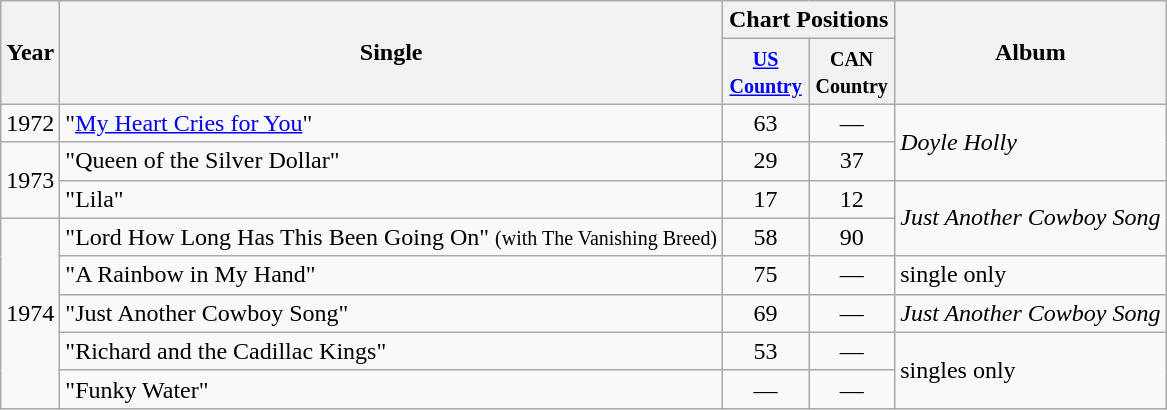<table class="wikitable">
<tr>
<th rowspan="2">Year</th>
<th rowspan="2">Single</th>
<th colspan="2">Chart Positions</th>
<th rowspan="2">Album</th>
</tr>
<tr>
<th width="50"><small><a href='#'>US Country</a></small></th>
<th width="50"><small>CAN Country</small></th>
</tr>
<tr>
<td>1972</td>
<td>"<a href='#'>My Heart Cries for You</a>"</td>
<td align="center">63</td>
<td align="center">—</td>
<td rowspan="2"><em>Doyle Holly</em></td>
</tr>
<tr>
<td rowspan="2">1973</td>
<td>"Queen of the Silver Dollar"</td>
<td align="center">29</td>
<td align="center">37</td>
</tr>
<tr>
<td>"Lila"</td>
<td align="center">17</td>
<td align="center">12</td>
<td rowspan="2"><em>Just Another Cowboy Song</em></td>
</tr>
<tr>
<td rowspan="5">1974</td>
<td>"Lord How Long Has This Been Going On" <small>(with The Vanishing Breed)</small></td>
<td align="center">58</td>
<td align="center">90</td>
</tr>
<tr>
<td>"A Rainbow in My Hand"</td>
<td align="center">75</td>
<td align="center">—</td>
<td>single only</td>
</tr>
<tr>
<td>"Just Another Cowboy Song"</td>
<td align="center">69</td>
<td align="center">—</td>
<td><em>Just Another Cowboy Song</em></td>
</tr>
<tr>
<td>"Richard and the Cadillac Kings"</td>
<td align="center">53</td>
<td align="center">—</td>
<td rowspan="2">singles only</td>
</tr>
<tr>
<td>"Funky Water"</td>
<td align="center">—</td>
<td align="center">—</td>
</tr>
</table>
